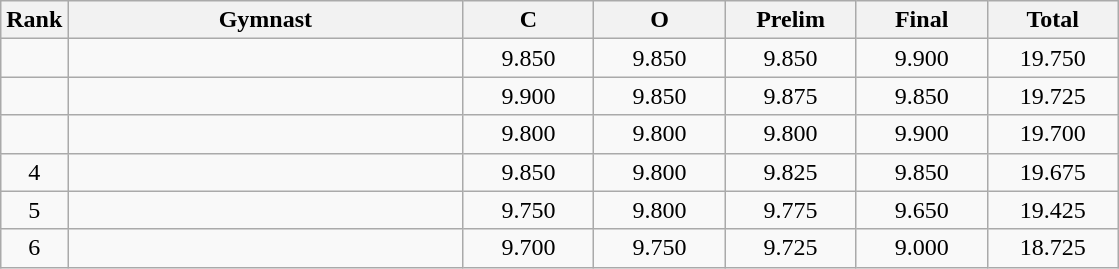<table class="wikitable" style="text-align:center">
<tr>
<th>Rank</th>
<th style="width:16em">Gymnast</th>
<th style="width:5em">C</th>
<th style="width:5em">O</th>
<th style="width:5em">Prelim</th>
<th style="width:5em">Final</th>
<th style="width:5em">Total</th>
</tr>
<tr>
<td></td>
<td align=left></td>
<td>9.850</td>
<td>9.850</td>
<td>9.850</td>
<td>9.900</td>
<td>19.750</td>
</tr>
<tr>
<td></td>
<td align=left></td>
<td>9.900</td>
<td>9.850</td>
<td>9.875</td>
<td>9.850</td>
<td>19.725</td>
</tr>
<tr>
<td></td>
<td align=left></td>
<td>9.800</td>
<td>9.800</td>
<td>9.800</td>
<td>9.900</td>
<td>19.700</td>
</tr>
<tr>
<td>4</td>
<td align=left></td>
<td>9.850</td>
<td>9.800</td>
<td>9.825</td>
<td>9.850</td>
<td>19.675</td>
</tr>
<tr>
<td>5</td>
<td align=left></td>
<td>9.750</td>
<td>9.800</td>
<td>9.775</td>
<td>9.650</td>
<td>19.425</td>
</tr>
<tr>
<td>6</td>
<td align=left></td>
<td>9.700</td>
<td>9.750</td>
<td>9.725</td>
<td>9.000</td>
<td>18.725</td>
</tr>
</table>
